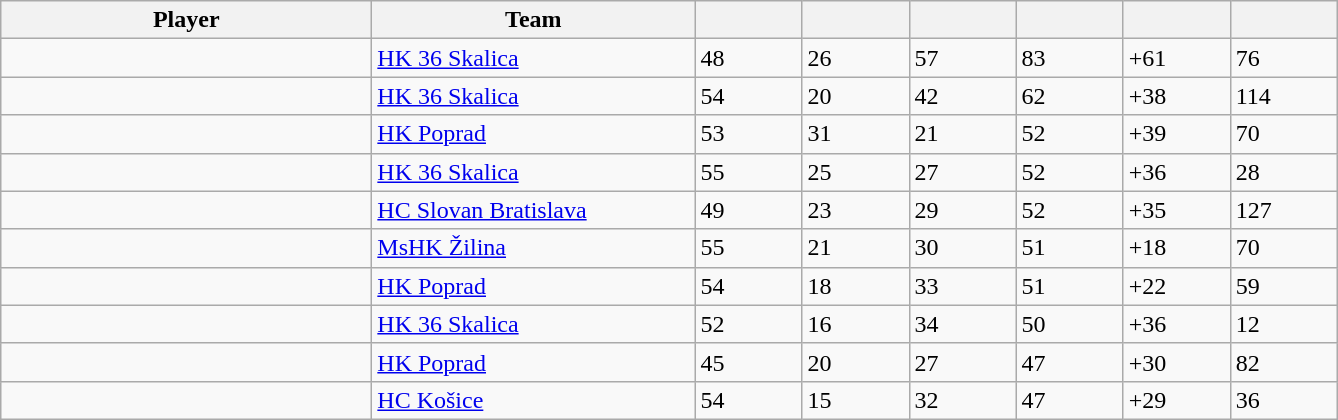<table class="wikitable sortable">
<tr>
<th style="width: 15em;">Player</th>
<th style="width: 13em;">Team</th>
<th style="width: 4em;"></th>
<th style="width: 4em;"></th>
<th style="width: 4em;"></th>
<th style="width: 4em;"></th>
<th style="width: 4em;"></th>
<th style="width: 4em;"></th>
</tr>
<tr>
<td> </td>
<td><a href='#'>HK 36 Skalica</a></td>
<td>48</td>
<td>26</td>
<td>57</td>
<td>83</td>
<td>+61</td>
<td>76</td>
</tr>
<tr>
<td> </td>
<td><a href='#'>HK 36 Skalica</a></td>
<td>54</td>
<td>20</td>
<td>42</td>
<td>62</td>
<td>+38</td>
<td>114</td>
</tr>
<tr>
<td> </td>
<td><a href='#'>HK Poprad</a></td>
<td>53</td>
<td>31</td>
<td>21</td>
<td>52</td>
<td>+39</td>
<td>70</td>
</tr>
<tr>
<td> </td>
<td><a href='#'>HK 36 Skalica</a></td>
<td>55</td>
<td>25</td>
<td>27</td>
<td>52</td>
<td>+36</td>
<td>28</td>
</tr>
<tr>
<td> </td>
<td><a href='#'>HC Slovan Bratislava</a></td>
<td>49</td>
<td>23</td>
<td>29</td>
<td>52</td>
<td>+35</td>
<td>127</td>
</tr>
<tr>
<td> </td>
<td><a href='#'>MsHK Žilina</a></td>
<td>55</td>
<td>21</td>
<td>30</td>
<td>51</td>
<td>+18</td>
<td>70</td>
</tr>
<tr>
<td> </td>
<td><a href='#'>HK Poprad</a></td>
<td>54</td>
<td>18</td>
<td>33</td>
<td>51</td>
<td>+22</td>
<td>59</td>
</tr>
<tr>
<td> </td>
<td><a href='#'>HK 36 Skalica</a></td>
<td>52</td>
<td>16</td>
<td>34</td>
<td>50</td>
<td>+36</td>
<td>12</td>
</tr>
<tr>
<td> </td>
<td><a href='#'>HK Poprad</a></td>
<td>45</td>
<td>20</td>
<td>27</td>
<td>47</td>
<td>+30</td>
<td>82</td>
</tr>
<tr>
<td> </td>
<td><a href='#'>HC Košice</a></td>
<td>54</td>
<td>15</td>
<td>32</td>
<td>47</td>
<td>+29</td>
<td>36</td>
</tr>
</table>
